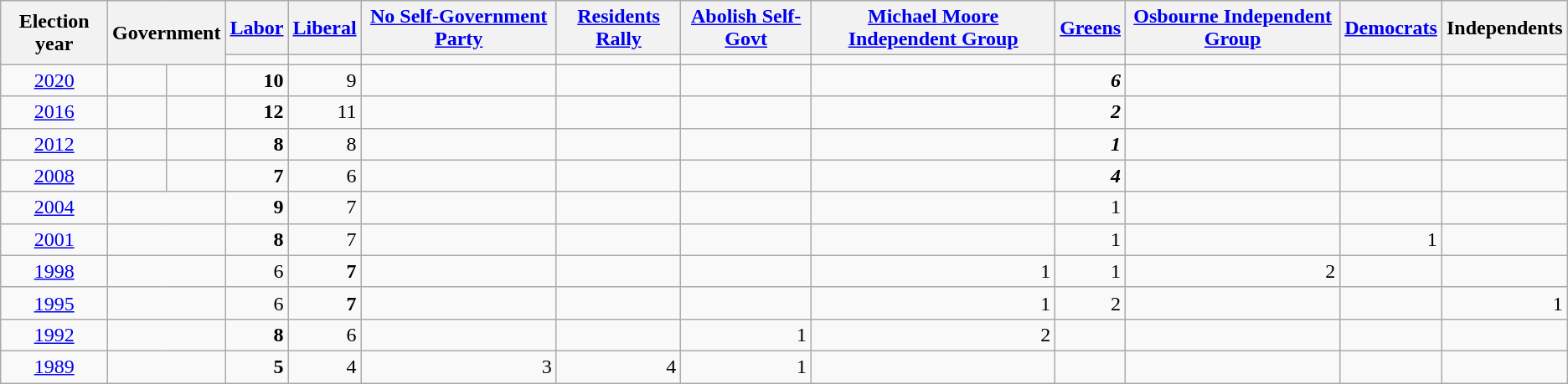<table class="wikitable">
<tr>
<th rowspan="2">Election year</th>
<th colspan="2" rowspan="2">Government</th>
<th><a href='#'> Labor</a></th>
<th><a href='#'> Liberal</a></th>
<th><a href='#'>No Self-Government Party</a></th>
<th><a href='#'>Residents Rally</a></th>
<th><a href='#'>Abolish Self-Govt</a></th>
<th><a href='#'> Michael Moore Independent Group</a></th>
<th><a href='#'> Greens</a></th>
<th><a href='#'> Osbourne Independent Group</a></th>
<th><a href='#'> Democrats</a></th>
<th>Independents</th>
</tr>
<tr>
<td></td>
<td></td>
<td></td>
<td></td>
<td></td>
<td></td>
<td></td>
<td></td>
<td></td>
<td></td>
</tr>
<tr>
<td align="center"><a href='#'> 2020</a></td>
<td></td>
<td></td>
<td align="right"><strong>10</strong></td>
<td align="right">9</td>
<td></td>
<td></td>
<td></td>
<td></td>
<td align="right"><strong><em>6</em></strong></td>
<td></td>
<td></td>
<td></td>
</tr>
<tr>
<td align="center"><a href='#'> 2016</a></td>
<td></td>
<td></td>
<td align="right"><strong>12</strong></td>
<td align="right">11</td>
<td></td>
<td></td>
<td></td>
<td></td>
<td align="right"><strong><em>2</em></strong></td>
<td></td>
<td></td>
<td></td>
</tr>
<tr>
<td align="center"><a href='#'> 2012</a></td>
<td></td>
<td></td>
<td align="right"><strong>8</strong></td>
<td align="right">8</td>
<td></td>
<td></td>
<td></td>
<td></td>
<td align="right"><strong><em>1</em></strong></td>
<td></td>
<td></td>
<td></td>
</tr>
<tr>
<td align="center"><a href='#'> 2008</a></td>
<td></td>
<td></td>
<td align="right"><strong>7</strong></td>
<td align="right">6</td>
<td></td>
<td></td>
<td></td>
<td></td>
<td align="right"><strong><em>4</em></strong></td>
<td></td>
<td></td>
<td></td>
</tr>
<tr>
<td align="center"><a href='#'> 2004</a></td>
<td colspan="2" ></td>
<td align="right"><strong>9</strong></td>
<td align="right">7</td>
<td></td>
<td></td>
<td></td>
<td></td>
<td align="right">1</td>
<td></td>
<td></td>
<td></td>
</tr>
<tr>
<td align="center"><a href='#'> 2001</a></td>
<td colspan="2" ></td>
<td align="right"><strong>8</strong></td>
<td align="right">7</td>
<td></td>
<td></td>
<td></td>
<td></td>
<td align="right">1</td>
<td></td>
<td align="right">1</td>
<td></td>
</tr>
<tr>
<td align="center"><a href='#'> 1998</a></td>
<td colspan="2" ></td>
<td align="right">6</td>
<td align="right"><strong>7</strong></td>
<td></td>
<td></td>
<td></td>
<td align="right">1</td>
<td align="right">1</td>
<td align="right">2</td>
<td></td>
<td></td>
</tr>
<tr>
<td align="center"><a href='#'> 1995</a></td>
<td colspan="2" ></td>
<td align="right">6</td>
<td align="right"><strong>7</strong></td>
<td></td>
<td></td>
<td></td>
<td align="right">1</td>
<td align="right">2</td>
<td></td>
<td></td>
<td align="right">1</td>
</tr>
<tr>
<td align="center"><a href='#'> 1992</a></td>
<td colspan="2" ></td>
<td align="right"><strong>8</strong></td>
<td align="right">6</td>
<td></td>
<td></td>
<td align="right">1</td>
<td align="right">2</td>
<td></td>
<td></td>
<td></td>
<td></td>
</tr>
<tr>
<td align="center"><a href='#'> 1989</a></td>
<td colspan="2" ></td>
<td align="right"><strong>5</strong></td>
<td align="right">4</td>
<td align="right">3</td>
<td align="right">4</td>
<td align="right">1</td>
<td></td>
<td></td>
<td></td>
<td></td>
<td></td>
</tr>
</table>
